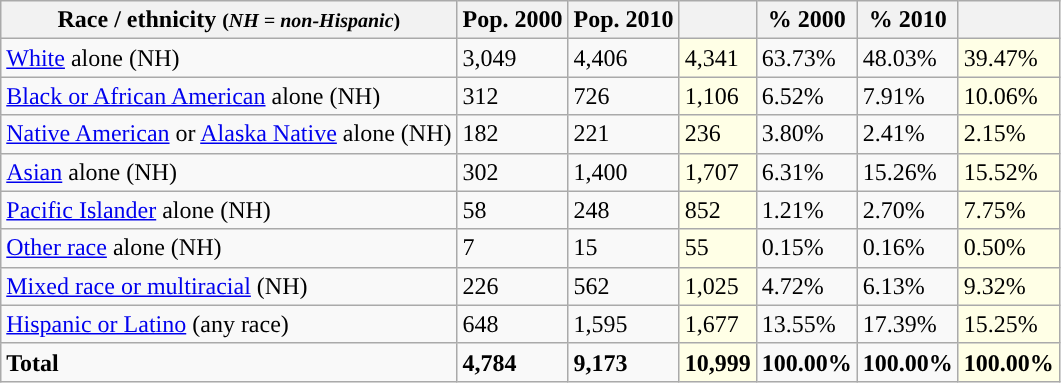<table class="wikitable">
<tr>
<th>Race / ethnicity <small>(<em>NH = non-Hispanic</em>)</small></th>
<th>Pop. 2000</th>
<th>Pop. 2010</th>
<th></th>
<th>% 2000</th>
<th>% 2010</th>
<th></th>
</tr>
<tr>
<td><a href='#'>White</a> alone (NH)</td>
<td>3,049</td>
<td>4,406</td>
<td style='background: #ffffe6;'>4,341</td>
<td>63.73%</td>
<td>48.03%</td>
<td style='background: #ffffe6;'>39.47%</td>
</tr>
<tr>
<td><a href='#'>Black or African American</a> alone (NH)</td>
<td>312</td>
<td>726</td>
<td style='background: #ffffe6;'>1,106</td>
<td>6.52%</td>
<td>7.91%</td>
<td style='background: #ffffe6;'>10.06%</td>
</tr>
<tr>
<td><a href='#'>Native American</a> or <a href='#'>Alaska Native</a> alone (NH)</td>
<td>182</td>
<td>221</td>
<td style='background: #ffffe6;'>236</td>
<td>3.80%</td>
<td>2.41%</td>
<td style='background: #ffffe6;'>2.15%</td>
</tr>
<tr>
<td><a href='#'>Asian</a> alone (NH)</td>
<td>302</td>
<td>1,400</td>
<td style='background: #ffffe6;'>1,707</td>
<td>6.31%</td>
<td>15.26%</td>
<td style='background: #ffffe6;'>15.52%</td>
</tr>
<tr>
<td><a href='#'>Pacific Islander</a> alone (NH)</td>
<td>58</td>
<td>248</td>
<td style='background: #ffffe6;'>852</td>
<td>1.21%</td>
<td>2.70%</td>
<td style='background: #ffffe6;'>7.75%</td>
</tr>
<tr>
<td><a href='#'>Other race</a> alone (NH)</td>
<td>7</td>
<td>15</td>
<td style='background: #ffffe6;'>55</td>
<td>0.15%</td>
<td>0.16%</td>
<td style='background: #ffffe6;'>0.50%</td>
</tr>
<tr>
<td><a href='#'>Mixed race or multiracial</a> (NH)</td>
<td>226</td>
<td>562</td>
<td style='background: #ffffe6;'>1,025</td>
<td>4.72%</td>
<td>6.13%</td>
<td style='background: #ffffe6;'>9.32%</td>
</tr>
<tr>
<td><a href='#'>Hispanic or Latino</a> (any race)</td>
<td>648</td>
<td>1,595</td>
<td style='background: #ffffe6;'>1,677</td>
<td>13.55%</td>
<td>17.39%</td>
<td style='background: #ffffe6;'>15.25%</td>
</tr>
<tr>
<td><strong>Total</strong></td>
<td><strong>4,784</strong></td>
<td><strong>9,173</strong></td>
<td style='background: #ffffe6;'><strong>10,999</strong></td>
<td><strong>100.00%</strong></td>
<td><strong>100.00%</strong></td>
<td style='background: #ffffe6;'><strong>100.00%</strong></td>
</tr>
</table>
